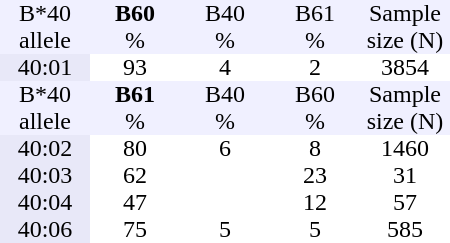<table border="0" cellspacing="0" cellpadding="0" align="center" style="text-align:center; background:#ffffff;">
<tr style="background:#f0f0ff">
<td style="width:60px">B*40</td>
<td style="width:60px"><strong>B60</strong></td>
<td style="width:60px">B40</td>
<td style="width:60px">B61</td>
<td style="width:60px">Sample</td>
</tr>
<tr style="background:#f0f0ff">
<td>allele</td>
<td>%</td>
<td>%</td>
<td>%</td>
<td>size (N)</td>
</tr>
<tr>
<td style = "background:#e8e8f8">40:01</td>
<td>93</td>
<td>4</td>
<td>2</td>
<td>3854</td>
</tr>
<tr style="background:#f0f0ff">
<td style="width:60px">B*40</td>
<td style="width:60px"><strong>B61</strong></td>
<td style="width:60px">B40</td>
<td style="width:60px">B60</td>
<td style="width:60px">Sample</td>
</tr>
<tr style="background:#f0f0ff">
<td>allele</td>
<td>%</td>
<td>%</td>
<td>%</td>
<td>size (N)</td>
</tr>
<tr>
<td style = "background:#e8e8f8">40:02</td>
<td>80</td>
<td>6</td>
<td>8</td>
<td>1460</td>
</tr>
<tr>
<td style = "background:#e8e8f8">40:03</td>
<td>62</td>
<td></td>
<td>23</td>
<td>31</td>
</tr>
<tr>
<td style = "background:#e8e8f8">40:04</td>
<td>47</td>
<td></td>
<td>12</td>
<td>57</td>
</tr>
<tr>
<td style = "background:#e8e8f8">40:06</td>
<td>75</td>
<td>5</td>
<td>5</td>
<td>585</td>
</tr>
</table>
